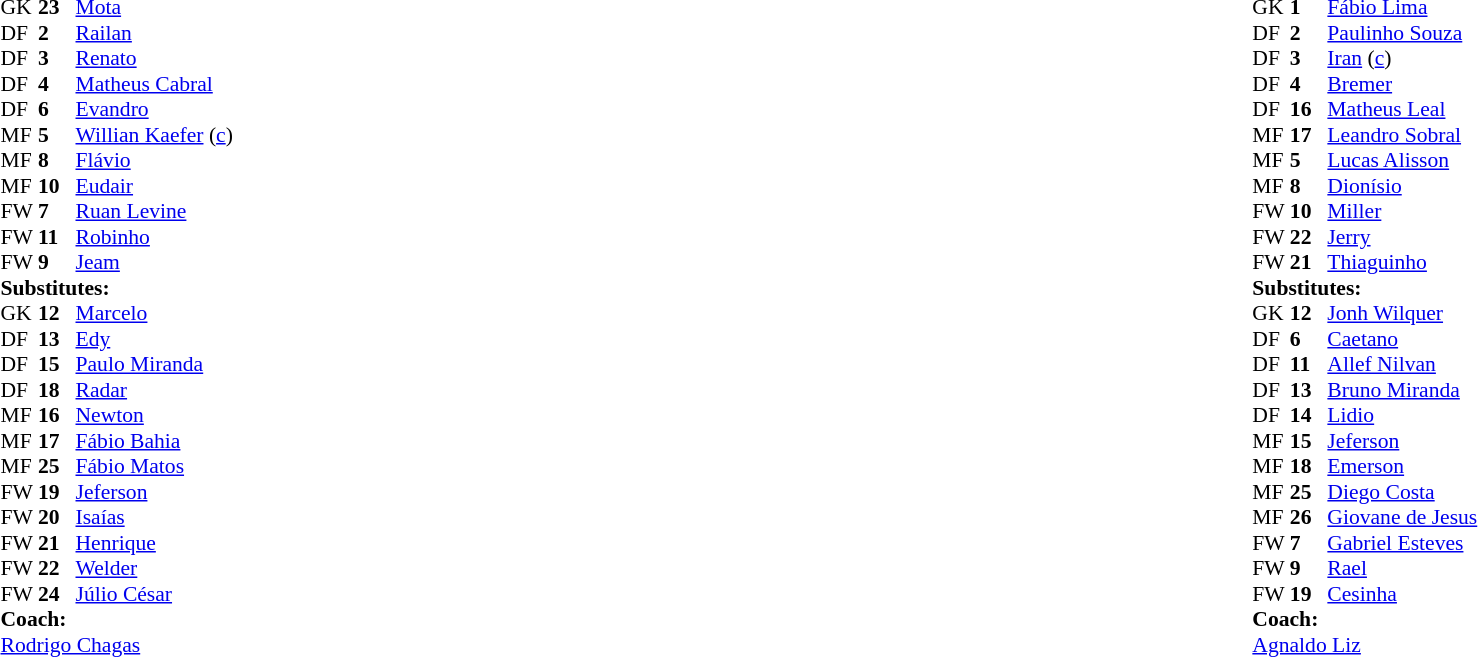<table width="100%">
<tr>
<td valign="top" width="40%"><br><table style="font-size:90%" cellspacing="0" cellpadding="0">
<tr>
<th width=25></th>
<th width=25></th>
</tr>
<tr>
<td>GK</td>
<td><strong>23</strong></td>
<td> <a href='#'>Mota</a></td>
</tr>
<tr>
<td>DF</td>
<td><strong>2</strong></td>
<td> <a href='#'>Railan</a></td>
</tr>
<tr>
<td>DF</td>
<td><strong>3</strong></td>
<td> <a href='#'>Renato</a></td>
</tr>
<tr>
<td>DF</td>
<td><strong>4</strong></td>
<td> <a href='#'>Matheus Cabral</a></td>
</tr>
<tr>
<td>DF</td>
<td><strong>6</strong></td>
<td> <a href='#'>Evandro</a></td>
<td></td>
<td></td>
</tr>
<tr>
<td>MF</td>
<td><strong>5</strong></td>
<td> <a href='#'>Willian Kaefer</a> (<a href='#'>c</a>)</td>
</tr>
<tr>
<td>MF</td>
<td><strong>8</strong></td>
<td> <a href='#'>Flávio</a></td>
<td></td>
<td></td>
</tr>
<tr>
<td>MF</td>
<td><strong>10</strong></td>
<td> <a href='#'>Eudair</a></td>
<td></td>
<td></td>
</tr>
<tr>
<td>FW</td>
<td><strong>7</strong></td>
<td> <a href='#'>Ruan Levine</a></td>
<td></td>
<td></td>
</tr>
<tr>
<td>FW</td>
<td><strong>11</strong></td>
<td> <a href='#'>Robinho</a></td>
</tr>
<tr>
<td>FW</td>
<td><strong>9</strong></td>
<td> <a href='#'>Jeam</a></td>
<td></td>
<td></td>
</tr>
<tr>
<td colspan=3><strong>Substitutes:</strong></td>
</tr>
<tr>
<td>GK</td>
<td><strong>12</strong></td>
<td> <a href='#'>Marcelo</a></td>
</tr>
<tr>
<td>DF</td>
<td><strong>13</strong></td>
<td> <a href='#'>Edy</a></td>
</tr>
<tr>
<td>DF</td>
<td><strong>15</strong></td>
<td> <a href='#'>Paulo Miranda</a></td>
</tr>
<tr>
<td>DF</td>
<td><strong>18</strong></td>
<td> <a href='#'>Radar</a></td>
<td></td>
<td></td>
</tr>
<tr>
<td>MF</td>
<td><strong>16</strong></td>
<td> <a href='#'>Newton</a></td>
<td></td>
<td></td>
</tr>
<tr>
<td>MF</td>
<td><strong>17</strong></td>
<td> <a href='#'>Fábio Bahia</a></td>
</tr>
<tr>
<td>MF</td>
<td><strong>25</strong></td>
<td> <a href='#'>Fábio Matos</a></td>
</tr>
<tr>
<td>FW</td>
<td><strong>19</strong></td>
<td> <a href='#'>Jeferson</a></td>
<td></td>
<td></td>
</tr>
<tr>
<td>FW</td>
<td><strong>20</strong></td>
<td> <a href='#'>Isaías</a></td>
<td></td>
<td></td>
</tr>
<tr>
<td>FW</td>
<td><strong>21</strong></td>
<td> <a href='#'>Henrique</a></td>
<td></td>
<td></td>
</tr>
<tr>
<td>FW</td>
<td><strong>22</strong></td>
<td> <a href='#'>Welder</a></td>
</tr>
<tr>
<td>FW</td>
<td><strong>24</strong></td>
<td> <a href='#'>Júlio César</a></td>
</tr>
<tr>
<td colspan=3><strong>Coach:</strong></td>
</tr>
<tr>
<td colspan=4> <a href='#'>Rodrigo Chagas</a></td>
</tr>
</table>
</td>
<td valign="top" width="50%"><br><table style="font-size:90%;" cellspacing="0" cellpadding="0" align="center">
<tr>
<th width=25></th>
<th width=25></th>
</tr>
<tr>
<td>GK</td>
<td><strong>1</strong></td>
<td> <a href='#'>Fábio Lima</a></td>
<td></td>
</tr>
<tr>
<td>DF</td>
<td><strong>2</strong></td>
<td> <a href='#'>Paulinho Souza</a></td>
</tr>
<tr>
<td>DF</td>
<td><strong>3</strong></td>
<td> <a href='#'>Iran</a> (<a href='#'>c</a>)</td>
<td></td>
</tr>
<tr>
<td>DF</td>
<td><strong>4</strong></td>
<td> <a href='#'>Bremer</a></td>
</tr>
<tr>
<td>DF</td>
<td><strong>16</strong></td>
<td> <a href='#'>Matheus Leal</a></td>
<td></td>
</tr>
<tr>
<td>MF</td>
<td><strong>17</strong></td>
<td> <a href='#'>Leandro Sobral</a></td>
<td></td>
<td></td>
</tr>
<tr>
<td>MF</td>
<td><strong>5</strong></td>
<td> <a href='#'>Lucas Alisson</a></td>
</tr>
<tr>
<td>MF</td>
<td><strong>8</strong></td>
<td> <a href='#'>Dionísio</a></td>
<td></td>
<td></td>
</tr>
<tr>
<td>FW</td>
<td><strong>10</strong></td>
<td> <a href='#'>Miller</a></td>
<td></td>
<td></td>
</tr>
<tr>
<td>FW</td>
<td><strong>22</strong></td>
<td> <a href='#'>Jerry</a></td>
</tr>
<tr>
<td>FW</td>
<td><strong>21</strong></td>
<td> <a href='#'>Thiaguinho</a></td>
<td></td>
<td></td>
</tr>
<tr>
<td colspan=3><strong>Substitutes:</strong></td>
</tr>
<tr>
<td>GK</td>
<td><strong>12</strong></td>
<td> <a href='#'>Jonh Wilquer</a></td>
</tr>
<tr>
<td>DF</td>
<td><strong>6</strong></td>
<td> <a href='#'>Caetano</a></td>
</tr>
<tr>
<td>DF</td>
<td><strong>11</strong></td>
<td> <a href='#'>Allef Nilvan</a></td>
<td></td>
<td></td>
</tr>
<tr>
<td>DF</td>
<td><strong>13</strong></td>
<td> <a href='#'>Bruno Miranda</a></td>
</tr>
<tr>
<td>DF</td>
<td><strong>14</strong></td>
<td> <a href='#'>Lidio</a></td>
<td></td>
<td></td>
</tr>
<tr>
<td>MF</td>
<td><strong>15</strong></td>
<td> <a href='#'>Jeferson</a></td>
<td></td>
<td></td>
</tr>
<tr>
<td>MF</td>
<td><strong>18</strong></td>
<td> <a href='#'>Emerson</a></td>
<td></td>
<td></td>
</tr>
<tr>
<td>MF</td>
<td><strong>25</strong></td>
<td> <a href='#'>Diego Costa</a></td>
</tr>
<tr>
<td>MF</td>
<td><strong>26</strong></td>
<td> <a href='#'>Giovane de Jesus</a></td>
</tr>
<tr>
<td>FW</td>
<td><strong>7</strong></td>
<td> <a href='#'>Gabriel Esteves</a></td>
</tr>
<tr>
<td>FW</td>
<td><strong>9</strong></td>
<td> <a href='#'>Rael</a></td>
</tr>
<tr>
<td>FW</td>
<td><strong>19</strong></td>
<td> <a href='#'>Cesinha</a></td>
</tr>
<tr>
<td colspan=3><strong>Coach:</strong></td>
</tr>
<tr>
<td colspan=4> <a href='#'>Agnaldo Liz</a></td>
</tr>
</table>
</td>
</tr>
</table>
